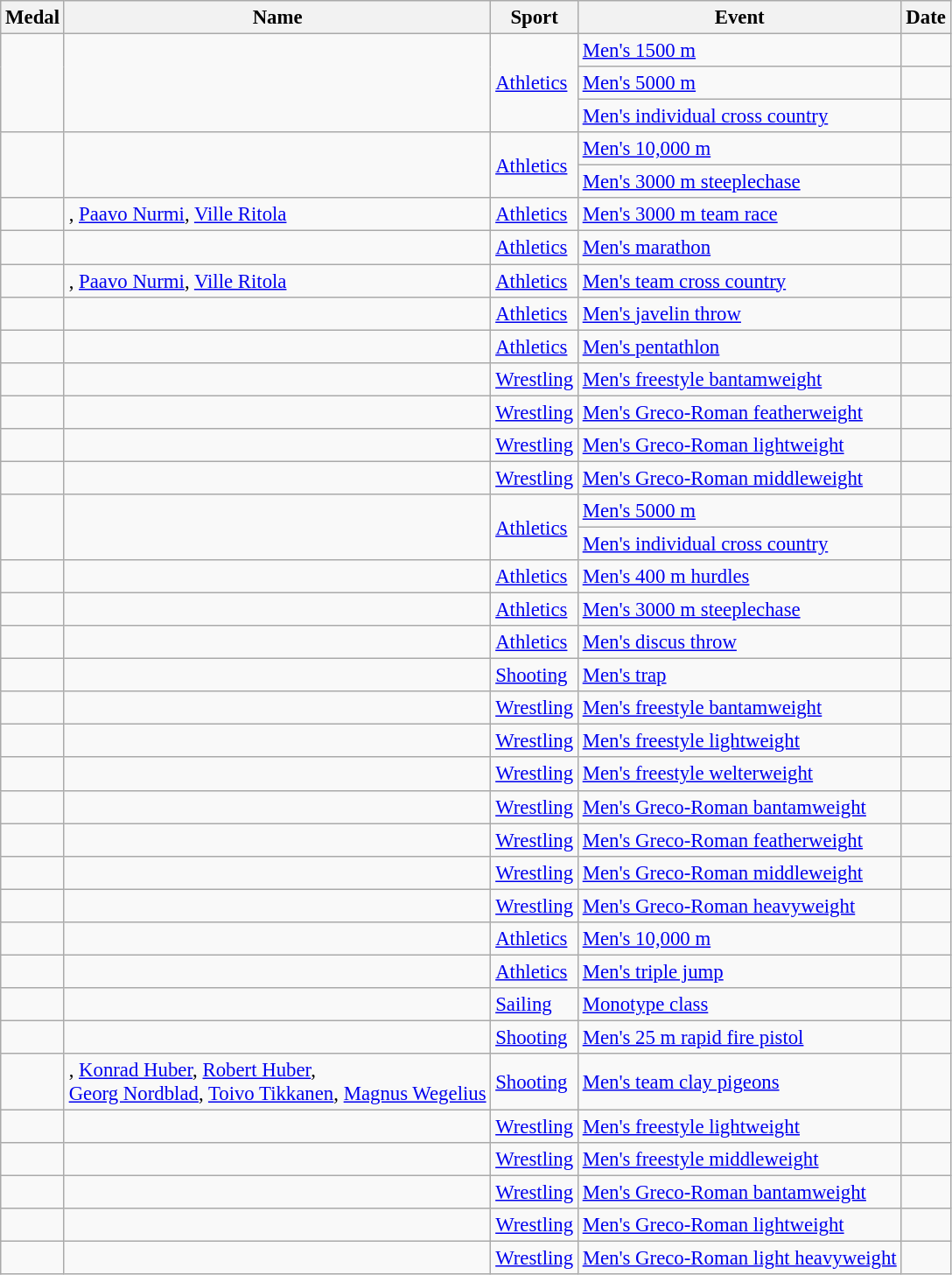<table class="wikitable sortable" style="font-size:95%">
<tr>
<th>Medal</th>
<th>Name</th>
<th>Sport</th>
<th>Event</th>
<th>Date</th>
</tr>
<tr>
<td rowspan=3></td>
<td rowspan=3></td>
<td rowspan=3><a href='#'>Athletics</a></td>
<td><a href='#'>Men's 1500 m</a></td>
<td></td>
</tr>
<tr>
<td><a href='#'>Men's 5000 m</a></td>
<td></td>
</tr>
<tr>
<td><a href='#'>Men's individual cross country</a></td>
<td></td>
</tr>
<tr>
<td rowspan=2></td>
<td rowspan=2></td>
<td rowspan=2><a href='#'>Athletics</a></td>
<td><a href='#'>Men's 10,000 m</a></td>
<td></td>
</tr>
<tr>
<td><a href='#'>Men's 3000 m steeplechase</a></td>
<td></td>
</tr>
<tr>
<td></td>
<td>, <a href='#'>Paavo Nurmi</a>, <a href='#'>Ville Ritola</a></td>
<td><a href='#'>Athletics</a></td>
<td><a href='#'>Men's 3000 m team race</a></td>
<td></td>
</tr>
<tr>
<td></td>
<td></td>
<td><a href='#'>Athletics</a></td>
<td><a href='#'>Men's marathon</a></td>
<td></td>
</tr>
<tr>
<td></td>
<td>, <a href='#'>Paavo Nurmi</a>, <a href='#'>Ville Ritola</a></td>
<td><a href='#'>Athletics</a></td>
<td><a href='#'>Men's team cross country</a></td>
<td></td>
</tr>
<tr>
<td></td>
<td></td>
<td><a href='#'>Athletics</a></td>
<td><a href='#'>Men's javelin throw</a></td>
<td></td>
</tr>
<tr>
<td></td>
<td></td>
<td><a href='#'>Athletics</a></td>
<td><a href='#'>Men's pentathlon</a></td>
<td></td>
</tr>
<tr>
<td></td>
<td></td>
<td><a href='#'>Wrestling</a></td>
<td><a href='#'>Men's freestyle bantamweight</a></td>
<td></td>
</tr>
<tr>
<td></td>
<td></td>
<td><a href='#'>Wrestling</a></td>
<td><a href='#'>Men's Greco-Roman featherweight</a></td>
<td></td>
</tr>
<tr>
<td></td>
<td></td>
<td><a href='#'>Wrestling</a></td>
<td><a href='#'>Men's Greco-Roman lightweight</a></td>
<td></td>
</tr>
<tr>
<td></td>
<td></td>
<td><a href='#'>Wrestling</a></td>
<td><a href='#'>Men's Greco-Roman middleweight</a></td>
<td></td>
</tr>
<tr>
<td rowspan=2></td>
<td rowspan=2></td>
<td rowspan=2><a href='#'>Athletics</a></td>
<td><a href='#'>Men's 5000 m</a></td>
<td></td>
</tr>
<tr>
<td><a href='#'>Men's individual cross country</a></td>
<td></td>
</tr>
<tr>
<td></td>
<td></td>
<td><a href='#'>Athletics</a></td>
<td><a href='#'>Men's 400 m hurdles</a></td>
<td></td>
</tr>
<tr>
<td></td>
<td></td>
<td><a href='#'>Athletics</a></td>
<td><a href='#'>Men's 3000 m steeplechase</a></td>
<td></td>
</tr>
<tr>
<td></td>
<td></td>
<td><a href='#'>Athletics</a></td>
<td><a href='#'>Men's discus throw</a></td>
<td></td>
</tr>
<tr>
<td></td>
<td></td>
<td><a href='#'>Shooting</a></td>
<td><a href='#'>Men's trap</a></td>
<td></td>
</tr>
<tr>
<td></td>
<td></td>
<td><a href='#'>Wrestling</a></td>
<td><a href='#'>Men's freestyle bantamweight</a></td>
<td></td>
</tr>
<tr>
<td></td>
<td></td>
<td><a href='#'>Wrestling</a></td>
<td><a href='#'>Men's freestyle lightweight</a></td>
<td></td>
</tr>
<tr>
<td></td>
<td></td>
<td><a href='#'>Wrestling</a></td>
<td><a href='#'>Men's freestyle welterweight</a></td>
<td></td>
</tr>
<tr>
<td></td>
<td></td>
<td><a href='#'>Wrestling</a></td>
<td><a href='#'>Men's Greco-Roman bantamweight</a></td>
<td></td>
</tr>
<tr>
<td></td>
<td></td>
<td><a href='#'>Wrestling</a></td>
<td><a href='#'>Men's Greco-Roman featherweight</a></td>
<td></td>
</tr>
<tr>
<td></td>
<td></td>
<td><a href='#'>Wrestling</a></td>
<td><a href='#'>Men's Greco-Roman middleweight</a></td>
<td></td>
</tr>
<tr>
<td></td>
<td></td>
<td><a href='#'>Wrestling</a></td>
<td><a href='#'>Men's Greco-Roman heavyweight</a></td>
<td></td>
</tr>
<tr>
<td></td>
<td></td>
<td><a href='#'>Athletics</a></td>
<td><a href='#'>Men's 10,000 m</a></td>
<td></td>
</tr>
<tr>
<td></td>
<td></td>
<td><a href='#'>Athletics</a></td>
<td><a href='#'>Men's triple jump</a></td>
<td></td>
</tr>
<tr>
<td></td>
<td></td>
<td><a href='#'>Sailing</a></td>
<td><a href='#'>Monotype class</a></td>
<td></td>
</tr>
<tr>
<td></td>
<td></td>
<td><a href='#'>Shooting</a></td>
<td><a href='#'>Men's 25 m rapid fire pistol</a></td>
<td></td>
</tr>
<tr>
<td></td>
<td>, <a href='#'>Konrad Huber</a>, <a href='#'>Robert Huber</a>,<br><a href='#'>Georg Nordblad</a>, <a href='#'>Toivo Tikkanen</a>, <a href='#'>Magnus Wegelius</a></td>
<td><a href='#'>Shooting</a></td>
<td><a href='#'>Men's team clay pigeons</a></td>
<td></td>
</tr>
<tr>
<td></td>
<td></td>
<td><a href='#'>Wrestling</a></td>
<td><a href='#'>Men's freestyle lightweight</a></td>
<td></td>
</tr>
<tr>
<td></td>
<td></td>
<td><a href='#'>Wrestling</a></td>
<td><a href='#'>Men's freestyle middleweight</a></td>
<td></td>
</tr>
<tr>
<td></td>
<td></td>
<td><a href='#'>Wrestling</a></td>
<td><a href='#'>Men's Greco-Roman bantamweight</a></td>
<td></td>
</tr>
<tr>
<td></td>
<td></td>
<td><a href='#'>Wrestling</a></td>
<td><a href='#'>Men's Greco-Roman lightweight</a></td>
<td></td>
</tr>
<tr>
<td></td>
<td></td>
<td><a href='#'>Wrestling</a></td>
<td><a href='#'>Men's Greco-Roman light heavyweight</a></td>
<td></td>
</tr>
</table>
